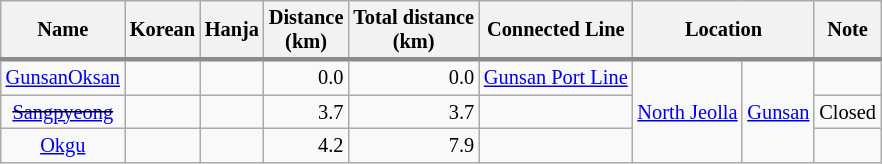<table class="wikitable" style="font-size:85%;text-align:center;">
<tr style="border-bottom:solid 3px #8c8c8c;">
<th>Name</th>
<th>Korean</th>
<th>Hanja</th>
<th>Distance<br>(km)</th>
<th>Total distance<br>(km)</th>
<th>Connected Line</th>
<th colspan="2">Location</th>
<th>Note</th>
</tr>
<tr>
<td align="center"><a href='#'>GunsanOksan</a></td>
<td align="center"></td>
<td align="center"></td>
<td align="right">0.0</td>
<td align="right">0.0</td>
<td align="center"><a href='#'>Gunsan Port Line</a></td>
<td align="center" rowspan=3><a href='#'>North Jeolla</a></td>
<td align="center" rowspan=3><a href='#'>Gunsan</a></td>
<td align="center"></td>
</tr>
<tr>
<td align="center"><del><a href='#'>Sangpyeong</a></del></td>
<td align="center"></td>
<td align="center"></td>
<td align="right">3.7</td>
<td align="right">3.7</td>
<td align="center"></td>
<td align="center">Closed</td>
</tr>
<tr>
<td align="center"><a href='#'>Okgu</a></td>
<td align="center"></td>
<td align="center"></td>
<td align="right">4.2</td>
<td align="right">7.9</td>
<td></td>
<td></td>
</tr>
</table>
